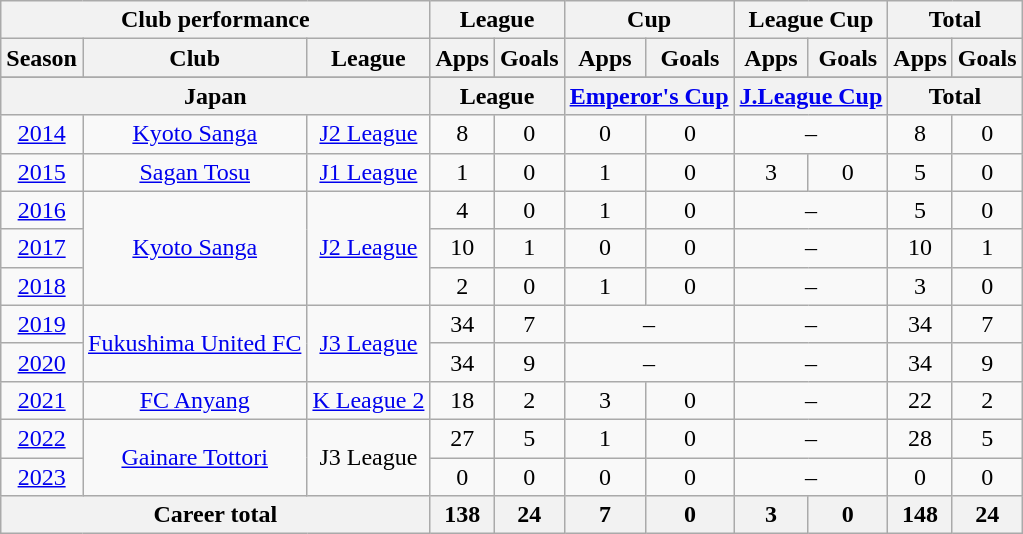<table class="wikitable" style="text-align:center">
<tr>
<th colspan=3>Club performance</th>
<th colspan=2>League</th>
<th colspan=2>Cup</th>
<th colspan=2>League Cup</th>
<th colspan=2>Total</th>
</tr>
<tr>
<th>Season</th>
<th>Club</th>
<th>League</th>
<th>Apps</th>
<th>Goals</th>
<th>Apps</th>
<th>Goals</th>
<th>Apps</th>
<th>Goals</th>
<th>Apps</th>
<th>Goals</th>
</tr>
<tr>
</tr>
<tr>
<th colspan=3>Japan</th>
<th colspan=2>League</th>
<th colspan=2><a href='#'>Emperor's Cup</a></th>
<th colspan=2><a href='#'>J.League Cup</a></th>
<th colspan=2>Total</th>
</tr>
<tr>
<td><a href='#'>2014</a></td>
<td rowspan="1"><a href='#'>Kyoto Sanga</a></td>
<td rowspan="1"><a href='#'>J2 League</a></td>
<td>8</td>
<td>0</td>
<td>0</td>
<td>0</td>
<td colspan="2">–</td>
<td>8</td>
<td>0</td>
</tr>
<tr>
<td><a href='#'>2015</a></td>
<td rowspan="1"><a href='#'>Sagan Tosu</a></td>
<td rowspan="1"><a href='#'>J1 League</a></td>
<td>1</td>
<td>0</td>
<td>1</td>
<td>0</td>
<td>3</td>
<td>0</td>
<td>5</td>
<td>0</td>
</tr>
<tr>
<td><a href='#'>2016</a></td>
<td rowspan="3"><a href='#'>Kyoto Sanga</a></td>
<td rowspan="3"><a href='#'>J2 League</a></td>
<td>4</td>
<td>0</td>
<td>1</td>
<td>0</td>
<td colspan="2">–</td>
<td>5</td>
<td>0</td>
</tr>
<tr>
<td><a href='#'>2017</a></td>
<td>10</td>
<td>1</td>
<td>0</td>
<td>0</td>
<td colspan="2">–</td>
<td>10</td>
<td>1</td>
</tr>
<tr>
<td><a href='#'>2018</a></td>
<td>2</td>
<td>0</td>
<td>1</td>
<td>0</td>
<td colspan="2">–</td>
<td>3</td>
<td>0</td>
</tr>
<tr>
<td><a href='#'>2019</a></td>
<td rowspan="2"><a href='#'>Fukushima United FC</a></td>
<td rowspan="2"><a href='#'>J3 League</a></td>
<td>34</td>
<td>7</td>
<td colspan="2">–</td>
<td colspan="2">–</td>
<td>34</td>
<td>7</td>
</tr>
<tr>
<td><a href='#'>2020</a></td>
<td>34</td>
<td>9</td>
<td colspan="2">–</td>
<td colspan="2">–</td>
<td>34</td>
<td>9</td>
</tr>
<tr>
<td><a href='#'>2021</a></td>
<td rowspan="1"><a href='#'>FC Anyang</a></td>
<td rowspan="1"><a href='#'>K League 2</a></td>
<td>18</td>
<td>2</td>
<td>3</td>
<td>0</td>
<td colspan="2">–</td>
<td>22</td>
<td>2</td>
</tr>
<tr>
<td><a href='#'>2022</a></td>
<td rowspan="2"><a href='#'>Gainare Tottori</a></td>
<td rowspan="2">J3 League</td>
<td>27</td>
<td>5</td>
<td>1</td>
<td>0</td>
<td colspan="2">–</td>
<td>28</td>
<td>5</td>
</tr>
<tr>
<td><a href='#'>2023</a></td>
<td>0</td>
<td>0</td>
<td>0</td>
<td>0</td>
<td colspan="2">–</td>
<td>0</td>
<td>0</td>
</tr>
<tr>
<th colspan=3>Career total</th>
<th>138</th>
<th>24</th>
<th>7</th>
<th>0</th>
<th>3</th>
<th>0</th>
<th>148</th>
<th>24</th>
</tr>
</table>
